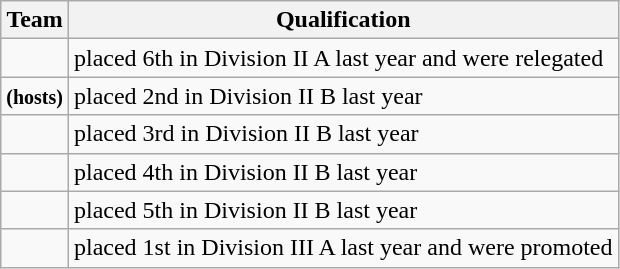<table class="wikitable">
<tr>
<th>Team</th>
<th>Qualification</th>
</tr>
<tr>
<td></td>
<td>placed 6th in Division II A last year and were relegated</td>
</tr>
<tr>
<td> <small><strong>(hosts)</strong></small></td>
<td>placed 2nd in Division II B last year</td>
</tr>
<tr>
<td></td>
<td>placed 3rd in Division II B last year</td>
</tr>
<tr>
<td></td>
<td>placed 4th in Division II B last year</td>
</tr>
<tr>
<td></td>
<td>placed 5th in Division II B last year</td>
</tr>
<tr>
<td></td>
<td>placed 1st in Division III A last year and were promoted</td>
</tr>
</table>
